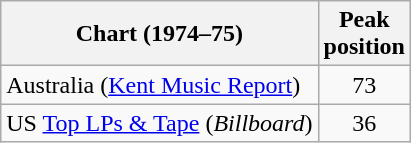<table class="wikitable">
<tr>
<th>Chart (1974–75)</th>
<th>Peak<br>position</th>
</tr>
<tr>
<td>Australia (<a href='#'>Kent Music Report</a>)</td>
<td style="text-align:center;">73</td>
</tr>
<tr>
<td>US <a href='#'>Top LPs & Tape</a> (<em>Billboard</em>)</td>
<td style="text-align:center;">36</td>
</tr>
</table>
